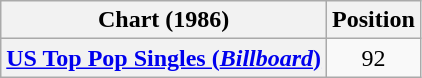<table class="wikitable plainrowheaders">
<tr>
<th scope="col">Chart (1986)</th>
<th scope="col">Position</th>
</tr>
<tr>
<th scope="row"><a href='#'>US Top Pop Singles (<em>Billboard</em>)</a></th>
<td style="text-align:center;">92</td>
</tr>
</table>
